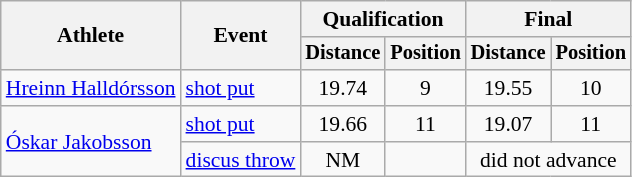<table class="wikitable" style="font-size:90%">
<tr>
<th rowspan="2">Athlete</th>
<th rowspan="2">Event</th>
<th colspan="2">Qualification</th>
<th colspan="2">Final</th>
</tr>
<tr style="font-size:95%">
<th>Distance</th>
<th>Position</th>
<th>Distance</th>
<th>Position</th>
</tr>
<tr align=center>
<td align=left><a href='#'>Hreinn Halldórsson</a></td>
<td align=left><a href='#'>shot put</a></td>
<td>19.74</td>
<td>9</td>
<td>19.55</td>
<td>10</td>
</tr>
<tr align=center>
<td align=left rowspan=2><a href='#'>Óskar Jakobsson</a></td>
<td align=left><a href='#'>shot put</a></td>
<td>19.66</td>
<td>11</td>
<td>19.07</td>
<td>11</td>
</tr>
<tr align=center>
<td align=left><a href='#'>discus throw</a></td>
<td>NM</td>
<td></td>
<td colspan=2>did not advance</td>
</tr>
</table>
